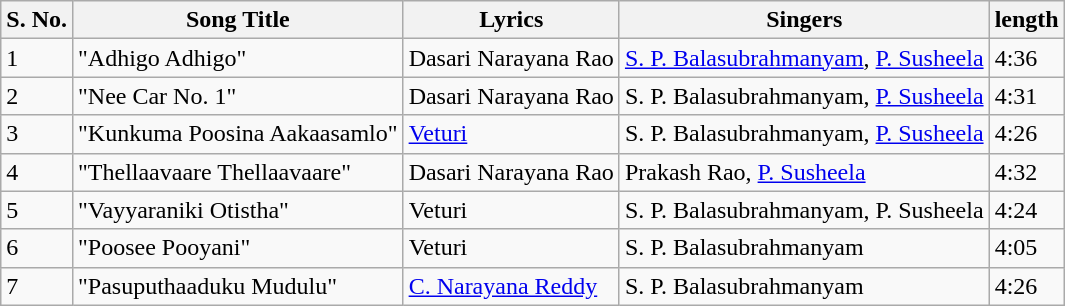<table class="wikitable">
<tr>
<th>S. No.</th>
<th>Song Title</th>
<th>Lyrics</th>
<th>Singers</th>
<th>length</th>
</tr>
<tr>
<td>1</td>
<td>"Adhigo Adhigo"</td>
<td>Dasari Narayana Rao</td>
<td><a href='#'>S. P. Balasubrahmanyam</a>, <a href='#'>P. Susheela</a></td>
<td>4:36</td>
</tr>
<tr>
<td>2</td>
<td>"Nee Car No. 1"</td>
<td>Dasari Narayana Rao</td>
<td>S. P. Balasubrahmanyam, <a href='#'>P. Susheela</a></td>
<td>4:31</td>
</tr>
<tr>
<td>3</td>
<td>"Kunkuma Poosina Aakaasamlo"</td>
<td><a href='#'>Veturi</a></td>
<td>S. P. Balasubrahmanyam, <a href='#'>P. Susheela</a></td>
<td>4:26</td>
</tr>
<tr>
<td>4</td>
<td>"Thellaavaare Thellaavaare"</td>
<td>Dasari Narayana Rao</td>
<td>Prakash Rao, <a href='#'>P. Susheela</a></td>
<td>4:32</td>
</tr>
<tr>
<td>5</td>
<td>"Vayyaraniki Otistha"</td>
<td>Veturi</td>
<td>S. P. Balasubrahmanyam, P. Susheela</td>
<td>4:24</td>
</tr>
<tr>
<td>6</td>
<td>"Poosee Pooyani"</td>
<td>Veturi</td>
<td>S. P. Balasubrahmanyam</td>
<td>4:05</td>
</tr>
<tr>
<td>7</td>
<td>"Pasuputhaaduku Mudulu"</td>
<td><a href='#'>C. Narayana Reddy</a></td>
<td>S. P. Balasubrahmanyam</td>
<td>4:26</td>
</tr>
</table>
